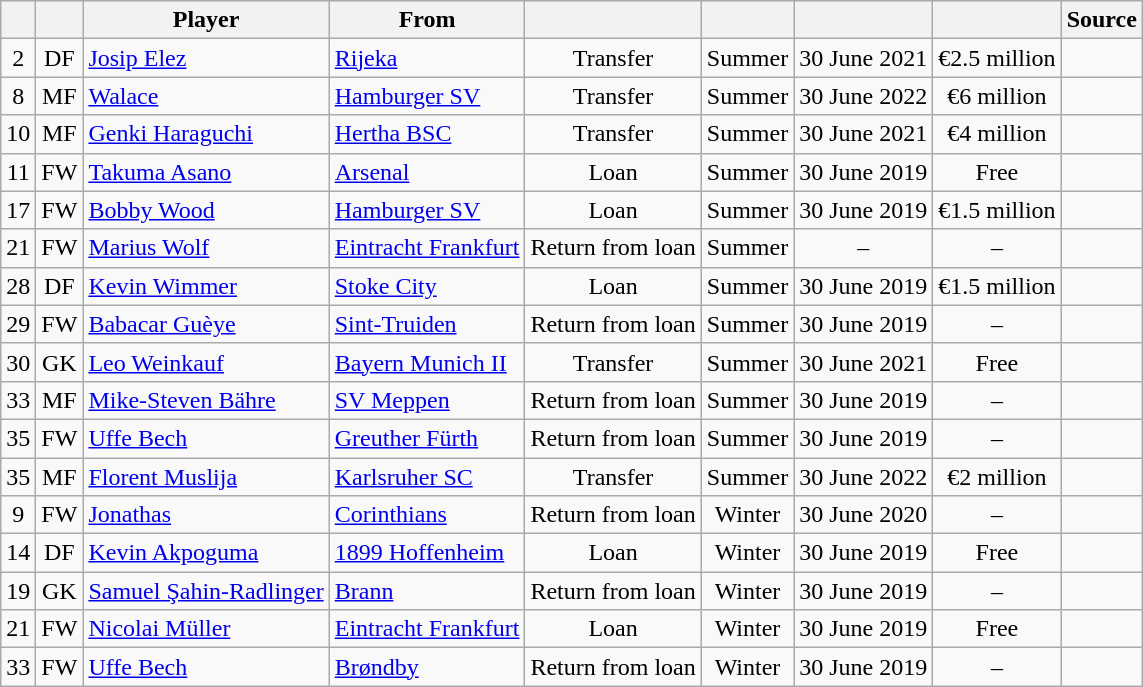<table class="wikitable" style="text-align:center;">
<tr>
<th></th>
<th></th>
<th>Player</th>
<th>From</th>
<th></th>
<th></th>
<th></th>
<th></th>
<th>Source</th>
</tr>
<tr>
<td>2</td>
<td>DF</td>
<td align="left"> <a href='#'>Josip Elez</a></td>
<td align="left"> <a href='#'>Rijeka</a></td>
<td>Transfer</td>
<td>Summer</td>
<td>30 June 2021</td>
<td>€2.5 million</td>
<td></td>
</tr>
<tr>
<td>8</td>
<td>MF</td>
<td align="left"> <a href='#'>Walace</a></td>
<td align="left"> <a href='#'>Hamburger SV</a></td>
<td>Transfer</td>
<td>Summer</td>
<td>30 June 2022</td>
<td>€6 million</td>
<td></td>
</tr>
<tr>
<td>10</td>
<td>MF</td>
<td align="left"> <a href='#'>Genki Haraguchi</a></td>
<td align="left"> <a href='#'>Hertha BSC</a></td>
<td>Transfer</td>
<td>Summer</td>
<td>30 June 2021</td>
<td>€4 million</td>
<td></td>
</tr>
<tr>
<td>11</td>
<td>FW</td>
<td align="left"> <a href='#'>Takuma Asano</a></td>
<td align="left"> <a href='#'>Arsenal</a></td>
<td>Loan</td>
<td>Summer</td>
<td>30 June 2019</td>
<td>Free</td>
<td></td>
</tr>
<tr>
<td>17</td>
<td>FW</td>
<td align="left"> <a href='#'>Bobby Wood</a></td>
<td align="left"> <a href='#'>Hamburger SV</a></td>
<td>Loan</td>
<td>Summer</td>
<td>30 June 2019</td>
<td>€1.5 million</td>
<td></td>
</tr>
<tr>
<td>21</td>
<td>FW</td>
<td align="left"> <a href='#'>Marius Wolf</a></td>
<td align="left"> <a href='#'>Eintracht Frankfurt</a></td>
<td>Return from loan</td>
<td>Summer</td>
<td>–</td>
<td>–</td>
<td></td>
</tr>
<tr>
<td>28</td>
<td>DF</td>
<td align="left"> <a href='#'>Kevin Wimmer</a></td>
<td align="left"> <a href='#'>Stoke City</a></td>
<td>Loan</td>
<td>Summer</td>
<td>30 June 2019</td>
<td>€1.5 million</td>
<td></td>
</tr>
<tr>
<td>29</td>
<td>FW</td>
<td align="left"> <a href='#'>Babacar Guèye</a></td>
<td align="left"> <a href='#'>Sint-Truiden</a></td>
<td>Return from loan</td>
<td>Summer</td>
<td>30 June 2019</td>
<td>–</td>
<td></td>
</tr>
<tr>
<td>30</td>
<td>GK</td>
<td align="left"> <a href='#'>Leo Weinkauf</a></td>
<td align="left"> <a href='#'>Bayern Munich II</a></td>
<td>Transfer</td>
<td>Summer</td>
<td>30 June 2021</td>
<td>Free</td>
<td></td>
</tr>
<tr>
<td>33</td>
<td>MF</td>
<td align="left"> <a href='#'>Mike-Steven Bähre</a></td>
<td align="left"> <a href='#'>SV Meppen</a></td>
<td>Return from loan</td>
<td>Summer</td>
<td>30 June 2019</td>
<td>–</td>
<td></td>
</tr>
<tr>
<td>35</td>
<td>FW</td>
<td align="left"> <a href='#'>Uffe Bech</a></td>
<td align="left"> <a href='#'>Greuther Fürth</a></td>
<td>Return from loan</td>
<td>Summer</td>
<td>30 June 2019</td>
<td>–</td>
<td></td>
</tr>
<tr>
<td>35</td>
<td>MF</td>
<td align="left"> <a href='#'>Florent Muslija</a></td>
<td align="left"> <a href='#'>Karlsruher SC</a></td>
<td>Transfer</td>
<td>Summer</td>
<td>30 June 2022</td>
<td>€2 million</td>
<td></td>
</tr>
<tr>
<td>9</td>
<td>FW</td>
<td align="left"> <a href='#'>Jonathas</a></td>
<td align="left"> <a href='#'>Corinthians</a></td>
<td>Return from loan</td>
<td>Winter</td>
<td>30 June 2020</td>
<td>–</td>
<td></td>
</tr>
<tr>
<td>14</td>
<td>DF</td>
<td align="left"> <a href='#'>Kevin Akpoguma</a></td>
<td align="left"> <a href='#'>1899 Hoffenheim</a></td>
<td>Loan</td>
<td>Winter</td>
<td>30 June 2019</td>
<td>Free</td>
<td></td>
</tr>
<tr>
<td>19</td>
<td>GK</td>
<td align="left"> <a href='#'>Samuel Şahin-Radlinger</a></td>
<td align="left"> <a href='#'>Brann</a></td>
<td>Return from loan</td>
<td>Winter</td>
<td>30 June 2019</td>
<td>–</td>
<td></td>
</tr>
<tr>
<td>21</td>
<td>FW</td>
<td align="left"> <a href='#'>Nicolai Müller</a></td>
<td align="left"> <a href='#'>Eintracht Frankfurt</a></td>
<td>Loan</td>
<td>Winter</td>
<td>30 June 2019</td>
<td>Free</td>
<td></td>
</tr>
<tr>
<td>33</td>
<td>FW</td>
<td align="left"> <a href='#'>Uffe Bech</a></td>
<td align="left"> <a href='#'>Brøndby</a></td>
<td>Return from loan</td>
<td>Winter</td>
<td>30 June 2019</td>
<td>–</td>
<td></td>
</tr>
</table>
